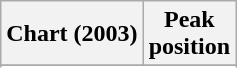<table class="wikitable sortable plainrowheaders">
<tr>
<th scope="col">Chart (2003)</th>
<th scope="col">Peak<br>position</th>
</tr>
<tr>
</tr>
<tr>
</tr>
<tr>
</tr>
<tr>
</tr>
</table>
